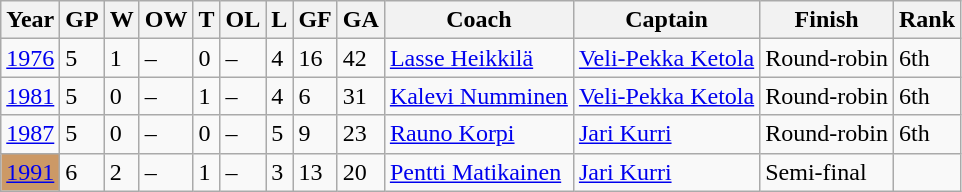<table class="wikitable sortable">
<tr>
<th>Year</th>
<th>GP</th>
<th>W</th>
<th>OW</th>
<th>T</th>
<th>OL</th>
<th>L</th>
<th>GF</th>
<th>GA</th>
<th>Coach</th>
<th>Captain</th>
<th>Finish</th>
<th>Rank</th>
</tr>
<tr>
<td><a href='#'>1976</a></td>
<td>5</td>
<td>1</td>
<td>–</td>
<td>0</td>
<td>–</td>
<td>4</td>
<td>16</td>
<td>42</td>
<td><a href='#'>Lasse Heikkilä</a></td>
<td><a href='#'>Veli-Pekka Ketola</a></td>
<td>Round-robin</td>
<td>6th</td>
</tr>
<tr>
<td><a href='#'>1981</a></td>
<td>5</td>
<td>0</td>
<td>–</td>
<td>1</td>
<td>–</td>
<td>4</td>
<td>6</td>
<td>31</td>
<td><a href='#'>Kalevi Numminen</a></td>
<td><a href='#'>Veli-Pekka Ketola</a></td>
<td>Round-robin</td>
<td>6th</td>
</tr>
<tr>
<td><a href='#'>1987</a></td>
<td>5</td>
<td>0</td>
<td>–</td>
<td>0</td>
<td>–</td>
<td>5</td>
<td>9</td>
<td>23</td>
<td><a href='#'>Rauno Korpi</a></td>
<td><a href='#'>Jari Kurri</a></td>
<td>Round-robin</td>
<td>6th</td>
</tr>
<tr>
<td bgcolor="#cc9966"><a href='#'>1991</a></td>
<td>6</td>
<td>2</td>
<td>–</td>
<td>1</td>
<td>–</td>
<td>3</td>
<td>13</td>
<td>20</td>
<td><a href='#'>Pentti Matikainen</a></td>
<td><a href='#'>Jari Kurri</a></td>
<td>Semi-final</td>
<td></td>
</tr>
</table>
